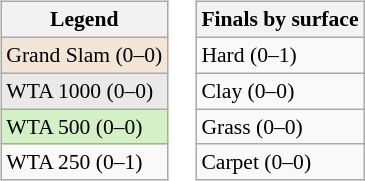<table>
<tr valign=top>
<td><br><table class=wikitable style="font-size:90%">
<tr>
<th>Legend</th>
</tr>
<tr style="background:#f3e6d7;">
<td>Grand Slam (0–0)</td>
</tr>
<tr style="background:#e9e9e9;">
<td>WTA 1000 (0–0)</td>
</tr>
<tr style="background:#d4f1c5;">
<td>WTA 500 (0–0)</td>
</tr>
<tr>
<td>WTA 250 (0–1)</td>
</tr>
</table>
</td>
<td><br><table class=wikitable style="font-size:90%">
<tr>
<th>Finals by surface</th>
</tr>
<tr>
<td>Hard (0–1)</td>
</tr>
<tr>
<td>Clay (0–0)</td>
</tr>
<tr>
<td>Grass (0–0)</td>
</tr>
<tr>
<td>Carpet (0–0)</td>
</tr>
</table>
</td>
</tr>
</table>
